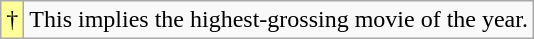<table class="wikitable">
<tr>
<td style="background-color:#FFFF99">†</td>
<td>This implies the highest-grossing movie of the year.</td>
</tr>
</table>
